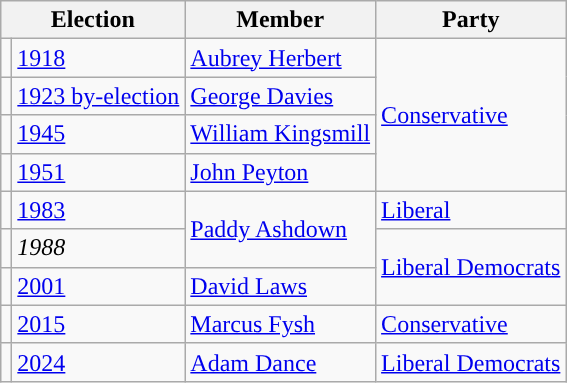<table class="wikitable">
<tr>
<th colspan="2">Election</th>
<th>Member</th>
<th>Party</th>
</tr>
<tr>
<td style="color:inherit;background-color: "></td>
<td><a href='#'>1918</a></td>
<td><a href='#'>Aubrey Herbert</a></td>
<td rowspan="4"><a href='#'>Conservative</a></td>
</tr>
<tr>
<td style="color:inherit;background-color: "></td>
<td><a href='#'>1923 by-election</a></td>
<td><a href='#'>George Davies</a></td>
</tr>
<tr>
<td style="color:inherit;background-color: "></td>
<td><a href='#'>1945</a></td>
<td><a href='#'>William Kingsmill</a></td>
</tr>
<tr>
<td style="color:inherit;background-color: "></td>
<td><a href='#'>1951</a></td>
<td><a href='#'>John Peyton</a></td>
</tr>
<tr>
<td style="color:inherit;background-color: "></td>
<td><a href='#'>1983</a></td>
<td rowspan="2"><a href='#'>Paddy Ashdown</a></td>
<td><a href='#'>Liberal</a></td>
</tr>
<tr>
<td style="color:inherit;background-color: "></td>
<td><em>1988</em></td>
<td rowspan="2"><a href='#'>Liberal Democrats</a></td>
</tr>
<tr>
<td style="color:inherit;background-color: "></td>
<td><a href='#'>2001</a></td>
<td><a href='#'>David Laws</a></td>
</tr>
<tr>
<td style="color:inherit;background-color: "></td>
<td><a href='#'>2015</a></td>
<td><a href='#'>Marcus Fysh</a></td>
<td><a href='#'>Conservative</a></td>
</tr>
<tr>
<td style="color:inherit;background-color: "></td>
<td><a href='#'>2024</a></td>
<td><a href='#'>Adam Dance</a></td>
<td><a href='#'>Liberal Democrats</a></td>
</tr>
</table>
